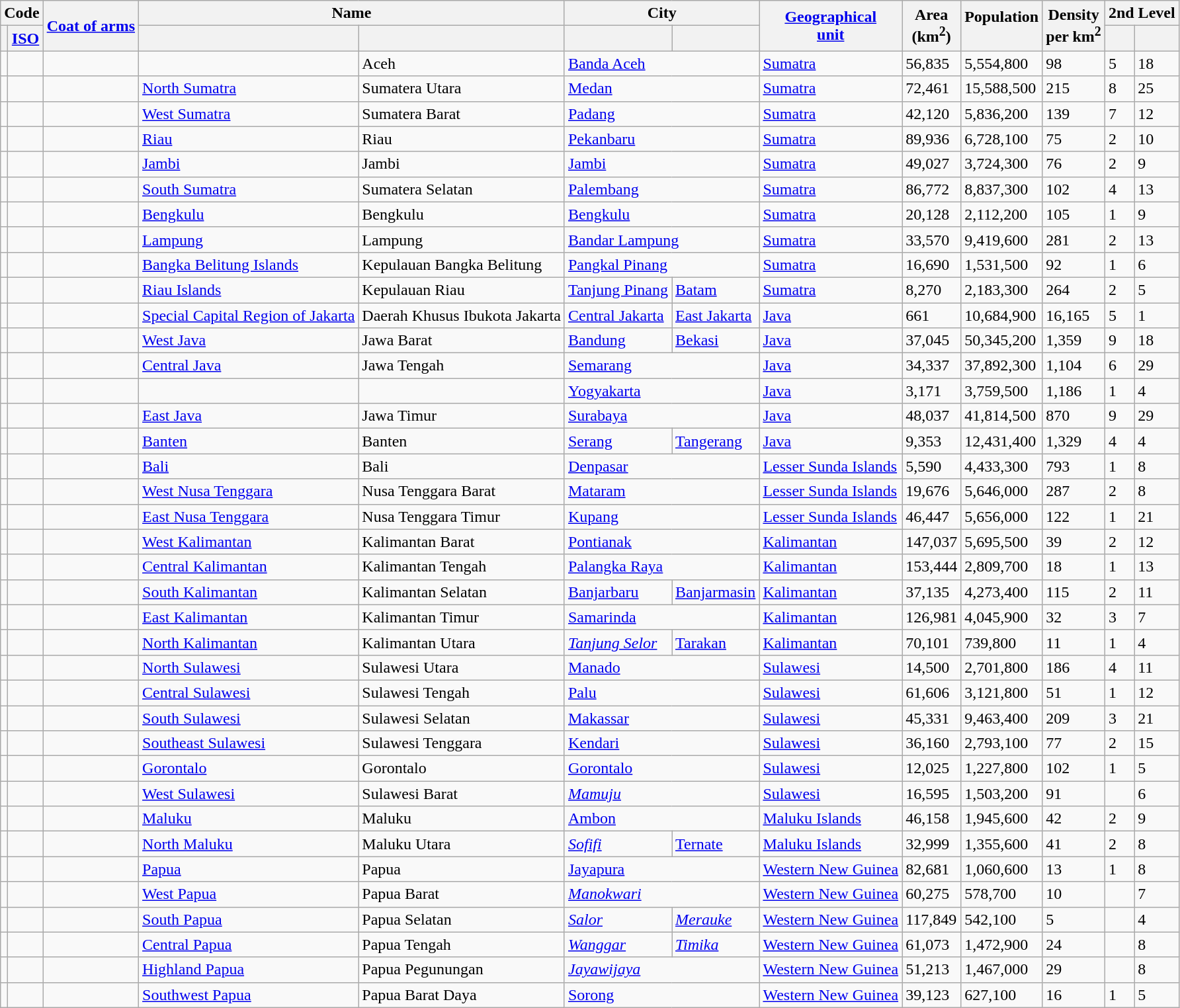<table class="wikitable sortable col1center col2center col3center col8right col9right col10right col11right col12right col13right" >
<tr>
<th colspan=2>Code</th>
<th rowspan=2><a href='#'>Coat of arms</a></th>
<th colspan=2>Name</th>
<th colspan=2>City</th>
<th rowspan=2><a href='#'>Geographical<br>unit</a></th>
<th rowspan=2>Area<br>(km<sup>2</sup>)</th>
<th rowspan=2>Population<br><br></th>
<th rowspan=2>Density<br>per km<sup>2</sup><br></th>
<th colspan=2>2nd Level</th>
</tr>
<tr>
<th></th>
<th><a href='#'>ISO</a><br></th>
<th></th>
<th></th>
<th></th>
<th></th>
<th></th>
<th></th>
</tr>
<tr>
<td></td>
<td></td>
<td></td>
<td></td>
<td>Aceh</td>
<td colspan=2><a href='#'>Banda Aceh</a></td>
<td><a href='#'>Sumatra</a></td>
<td>56,835</td>
<td>5,554,800</td>
<td>98</td>
<td>5</td>
<td>18</td>
</tr>
<tr>
<td></td>
<td></td>
<td></td>
<td><a href='#'>North Sumatra</a></td>
<td>Sumatera Utara</td>
<td colspan=2><a href='#'>Medan</a></td>
<td><a href='#'>Sumatra</a></td>
<td>72,461</td>
<td>15,588,500</td>
<td>215</td>
<td>8</td>
<td>25</td>
</tr>
<tr>
<td></td>
<td></td>
<td></td>
<td><a href='#'>West Sumatra</a></td>
<td>Sumatera Barat</td>
<td colspan=2><a href='#'>Padang</a></td>
<td><a href='#'>Sumatra</a></td>
<td>42,120</td>
<td>5,836,200</td>
<td>139</td>
<td>7</td>
<td>12</td>
</tr>
<tr>
<td></td>
<td></td>
<td></td>
<td><a href='#'>Riau</a></td>
<td>Riau</td>
<td colspan=2><a href='#'>Pekanbaru</a></td>
<td><a href='#'>Sumatra</a></td>
<td>89,936</td>
<td>6,728,100</td>
<td>75</td>
<td>2</td>
<td>10</td>
</tr>
<tr>
<td></td>
<td></td>
<td></td>
<td><a href='#'>Jambi</a></td>
<td>Jambi</td>
<td colspan=2><a href='#'>Jambi</a></td>
<td><a href='#'>Sumatra</a></td>
<td>49,027</td>
<td>3,724,300</td>
<td>76</td>
<td>2</td>
<td>9</td>
</tr>
<tr>
<td></td>
<td></td>
<td></td>
<td><a href='#'>South Sumatra</a></td>
<td>Sumatera Selatan</td>
<td colspan=2><a href='#'>Palembang</a></td>
<td><a href='#'>Sumatra</a></td>
<td>86,772</td>
<td>8,837,300</td>
<td>102</td>
<td>4</td>
<td>13</td>
</tr>
<tr>
<td></td>
<td></td>
<td></td>
<td><a href='#'>Bengkulu</a></td>
<td>Bengkulu</td>
<td colspan=2><a href='#'>Bengkulu</a></td>
<td><a href='#'>Sumatra</a></td>
<td>20,128</td>
<td>2,112,200</td>
<td>105</td>
<td>1</td>
<td>9</td>
</tr>
<tr>
<td></td>
<td></td>
<td></td>
<td><a href='#'>Lampung</a></td>
<td>Lampung</td>
<td colspan=2><a href='#'>Bandar Lampung</a></td>
<td><a href='#'>Sumatra</a></td>
<td>33,570</td>
<td>9,419,600</td>
<td>281</td>
<td>2</td>
<td>13</td>
</tr>
<tr>
<td></td>
<td></td>
<td></td>
<td><a href='#'>Bangka Belitung Islands</a></td>
<td>Kepulauan Bangka Belitung</td>
<td colspan=2><a href='#'>Pangkal Pinang</a></td>
<td><a href='#'>Sumatra</a></td>
<td>16,690</td>
<td>1,531,500</td>
<td>92</td>
<td>1</td>
<td>6</td>
</tr>
<tr>
<td></td>
<td></td>
<td></td>
<td><a href='#'>Riau Islands</a></td>
<td>Kepulauan Riau</td>
<td><a href='#'>Tanjung Pinang</a></td>
<td><a href='#'>Batam</a></td>
<td> <a href='#'>Sumatra</a></td>
<td>8,270</td>
<td>2,183,300</td>
<td>264</td>
<td>2</td>
<td>5</td>
</tr>
<tr>
<td></td>
<td></td>
<td></td>
<td><a href='#'>Special Capital Region of Jakarta</a></td>
<td>Daerah Khusus Ibukota Jakarta</td>
<td><a href='#'>Central Jakarta</a><br></td>
<td><a href='#'>East Jakarta</a></td>
<td> <a href='#'>Java</a></td>
<td>661</td>
<td>10,684,900</td>
<td>16,165</td>
<td>5</td>
<td>1</td>
</tr>
<tr>
<td></td>
<td></td>
<td></td>
<td><a href='#'>West Java</a></td>
<td>Jawa Barat</td>
<td><a href='#'>Bandung</a></td>
<td><a href='#'>Bekasi</a></td>
<td> <a href='#'>Java</a></td>
<td>37,045</td>
<td>50,345,200</td>
<td>1,359</td>
<td>9</td>
<td>18</td>
</tr>
<tr>
<td></td>
<td></td>
<td></td>
<td><a href='#'>Central Java</a></td>
<td>Jawa Tengah</td>
<td colspan=2><a href='#'>Semarang</a></td>
<td><a href='#'>Java</a></td>
<td>34,337</td>
<td>37,892,300</td>
<td>1,104</td>
<td>6</td>
<td>29</td>
</tr>
<tr>
<td></td>
<td></td>
<td></td>
<td></td>
<td></td>
<td colspan=2><a href='#'>Yogyakarta</a></td>
<td><a href='#'>Java</a></td>
<td>3,171</td>
<td>3,759,500</td>
<td>1,186</td>
<td>1</td>
<td>4</td>
</tr>
<tr>
<td></td>
<td></td>
<td></td>
<td><a href='#'>East Java</a></td>
<td>Jawa Timur</td>
<td colspan=2><a href='#'>Surabaya</a></td>
<td><a href='#'>Java</a></td>
<td>48,037</td>
<td>41,814,500</td>
<td>870</td>
<td>9</td>
<td>29</td>
</tr>
<tr>
<td></td>
<td></td>
<td></td>
<td><a href='#'>Banten</a></td>
<td>Banten</td>
<td><a href='#'>Serang</a></td>
<td><a href='#'>Tangerang</a></td>
<td> <a href='#'>Java</a></td>
<td>9,353</td>
<td>12,431,400</td>
<td>1,329</td>
<td>4</td>
<td>4</td>
</tr>
<tr>
<td></td>
<td></td>
<td></td>
<td><a href='#'>Bali</a></td>
<td>Bali</td>
<td colspan=2><a href='#'>Denpasar</a></td>
<td><a href='#'>Lesser Sunda Islands</a></td>
<td>5,590</td>
<td>4,433,300</td>
<td>793</td>
<td>1</td>
<td>8</td>
</tr>
<tr>
<td></td>
<td></td>
<td></td>
<td><a href='#'>West Nusa Tenggara</a></td>
<td>Nusa Tenggara Barat</td>
<td colspan=2><a href='#'>Mataram</a></td>
<td><a href='#'>Lesser Sunda Islands</a></td>
<td>19,676</td>
<td>5,646,000</td>
<td>287</td>
<td>2</td>
<td>8</td>
</tr>
<tr>
<td></td>
<td></td>
<td></td>
<td><a href='#'>East Nusa Tenggara</a></td>
<td>Nusa Tenggara Timur</td>
<td colspan=2><a href='#'>Kupang</a></td>
<td><a href='#'>Lesser Sunda Islands</a></td>
<td>46,447</td>
<td>5,656,000</td>
<td>122</td>
<td>1</td>
<td>21</td>
</tr>
<tr>
<td></td>
<td></td>
<td></td>
<td><a href='#'>West Kalimantan</a></td>
<td>Kalimantan Barat</td>
<td colspan=2><a href='#'>Pontianak</a></td>
<td><a href='#'>Kalimantan</a></td>
<td>147,037</td>
<td>5,695,500</td>
<td>39</td>
<td>2</td>
<td>12</td>
</tr>
<tr>
<td></td>
<td></td>
<td></td>
<td><a href='#'>Central Kalimantan</a></td>
<td>Kalimantan Tengah</td>
<td colspan=2><a href='#'>Palangka Raya</a></td>
<td><a href='#'>Kalimantan</a></td>
<td>153,444</td>
<td>2,809,700</td>
<td>18</td>
<td>1</td>
<td>13</td>
</tr>
<tr>
<td></td>
<td></td>
<td></td>
<td><a href='#'>South Kalimantan</a></td>
<td>Kalimantan Selatan</td>
<td><a href='#'>Banjarbaru</a></td>
<td><a href='#'>Banjarmasin</a></td>
<td> <a href='#'>Kalimantan</a></td>
<td>37,135</td>
<td>4,273,400</td>
<td>115</td>
<td>2</td>
<td>11</td>
</tr>
<tr>
<td></td>
<td></td>
<td></td>
<td><a href='#'>East Kalimantan</a></td>
<td>Kalimantan Timur</td>
<td colspan=2><a href='#'>Samarinda</a></td>
<td><a href='#'>Kalimantan</a></td>
<td>126,981</td>
<td>4,045,900</td>
<td>32</td>
<td>3</td>
<td>7</td>
</tr>
<tr>
<td></td>
<td></td>
<td></td>
<td><a href='#'>North Kalimantan</a></td>
<td>Kalimantan Utara</td>
<td><em><a href='#'>Tanjung Selor</a></em></td>
<td><a href='#'>Tarakan</a></td>
<td> <a href='#'>Kalimantan</a></td>
<td>70,101</td>
<td>739,800</td>
<td>11</td>
<td>1</td>
<td>4</td>
</tr>
<tr>
<td></td>
<td></td>
<td></td>
<td><a href='#'>North Sulawesi</a></td>
<td>Sulawesi Utara</td>
<td colspan=2><a href='#'>Manado</a></td>
<td><a href='#'>Sulawesi</a></td>
<td>14,500</td>
<td>2,701,800</td>
<td>186</td>
<td>4</td>
<td>11</td>
</tr>
<tr>
<td></td>
<td></td>
<td></td>
<td><a href='#'>Central Sulawesi</a></td>
<td>Sulawesi Tengah</td>
<td colspan=2><a href='#'>Palu</a></td>
<td><a href='#'>Sulawesi</a></td>
<td>61,606</td>
<td>3,121,800</td>
<td>51</td>
<td>1</td>
<td>12</td>
</tr>
<tr>
<td></td>
<td></td>
<td></td>
<td><a href='#'>South Sulawesi</a></td>
<td>Sulawesi Selatan</td>
<td colspan=2><a href='#'>Makassar</a></td>
<td><a href='#'>Sulawesi</a></td>
<td>45,331</td>
<td>9,463,400</td>
<td>209</td>
<td>3</td>
<td>21</td>
</tr>
<tr>
<td></td>
<td></td>
<td></td>
<td><a href='#'>Southeast Sulawesi</a></td>
<td>Sulawesi Tenggara</td>
<td colspan=2><a href='#'>Kendari</a></td>
<td><a href='#'>Sulawesi</a></td>
<td>36,160</td>
<td>2,793,100</td>
<td>77</td>
<td>2</td>
<td>15</td>
</tr>
<tr>
<td></td>
<td></td>
<td></td>
<td><a href='#'>Gorontalo</a></td>
<td>Gorontalo</td>
<td colspan=2><a href='#'>Gorontalo</a></td>
<td><a href='#'>Sulawesi</a></td>
<td>12,025</td>
<td>1,227,800</td>
<td>102</td>
<td>1</td>
<td>5</td>
</tr>
<tr>
<td></td>
<td></td>
<td></td>
<td><a href='#'>West Sulawesi</a></td>
<td>Sulawesi Barat</td>
<td colspan=2><em><a href='#'>Mamuju</a></em></td>
<td><a href='#'>Sulawesi</a></td>
<td>16,595</td>
<td>1,503,200</td>
<td>91</td>
<td></td>
<td>6</td>
</tr>
<tr>
<td></td>
<td></td>
<td></td>
<td><a href='#'>Maluku</a></td>
<td>Maluku</td>
<td colspan=2><a href='#'>Ambon</a></td>
<td><a href='#'>Maluku Islands</a></td>
<td>46,158</td>
<td>1,945,600</td>
<td>42</td>
<td>2</td>
<td>9</td>
</tr>
<tr>
<td></td>
<td></td>
<td></td>
<td><a href='#'>North Maluku</a></td>
<td>Maluku Utara</td>
<td><em><a href='#'>Sofifi</a></em></td>
<td><a href='#'>Ternate</a></td>
<td> <a href='#'>Maluku Islands</a></td>
<td>32,999</td>
<td>1,355,600</td>
<td>41</td>
<td>2</td>
<td>8</td>
</tr>
<tr>
<td></td>
<td></td>
<td></td>
<td><a href='#'>Papua</a></td>
<td>Papua</td>
<td colspan=2><a href='#'>Jayapura</a></td>
<td><a href='#'>Western New Guinea</a></td>
<td>82,681</td>
<td>1,060,600</td>
<td>13</td>
<td>1</td>
<td>8</td>
</tr>
<tr>
<td></td>
<td></td>
<td></td>
<td><a href='#'>West Papua</a></td>
<td>Papua Barat</td>
<td colspan=2><em><a href='#'>Manokwari</a></em></td>
<td><a href='#'>Western New Guinea</a></td>
<td>60,275</td>
<td>578,700</td>
<td>10</td>
<td></td>
<td>7</td>
</tr>
<tr>
<td></td>
<td></td>
<td></td>
<td><a href='#'>South Papua</a></td>
<td>Papua Selatan</td>
<td><em><a href='#'>Salor</a></em></td>
<td><em><a href='#'>Merauke</a></em></td>
<td> <a href='#'>Western New Guinea</a></td>
<td>117,849</td>
<td>542,100</td>
<td>5</td>
<td></td>
<td>4</td>
</tr>
<tr>
<td></td>
<td></td>
<td></td>
<td><a href='#'>Central Papua</a></td>
<td>Papua Tengah</td>
<td><em><a href='#'>Wanggar</a></em></td>
<td><em><a href='#'>Timika</a></em></td>
<td> <a href='#'>Western New Guinea</a></td>
<td>61,073</td>
<td>1,472,900</td>
<td>24</td>
<td></td>
<td>8</td>
</tr>
<tr>
<td></td>
<td></td>
<td></td>
<td><a href='#'>Highland Papua</a></td>
<td>Papua Pegunungan</td>
<td colspan=2><em><a href='#'>Jayawijaya</a></em></td>
<td><a href='#'>Western New Guinea</a></td>
<td>51,213</td>
<td>1,467,000</td>
<td>29</td>
<td></td>
<td>8</td>
</tr>
<tr>
<td></td>
<td></td>
<td></td>
<td><a href='#'>Southwest Papua</a></td>
<td>Papua Barat Daya</td>
<td colspan=2><a href='#'>Sorong</a></td>
<td><a href='#'>Western New Guinea</a></td>
<td>39,123</td>
<td>627,100</td>
<td>16</td>
<td>1</td>
<td>5</td>
</tr>
</table>
